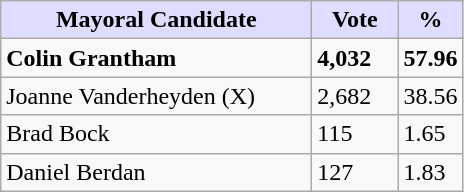<table class="wikitable">
<tr>
<th style="background:#ddf; width:200px;">Mayoral Candidate</th>
<th style="background:#ddf; width:50px;">Vote</th>
<th style="background:#ddf; width:30px;">%</th>
</tr>
<tr>
<td><strong>Colin Grantham</strong></td>
<td><strong>4,032</strong></td>
<td><strong>57.96</strong></td>
</tr>
<tr>
<td>Joanne Vanderheyden (X)</td>
<td>2,682</td>
<td>38.56</td>
</tr>
<tr>
<td>Brad Bock</td>
<td>115</td>
<td>1.65</td>
</tr>
<tr>
<td>Daniel Berdan</td>
<td>127</td>
<td>1.83</td>
</tr>
</table>
